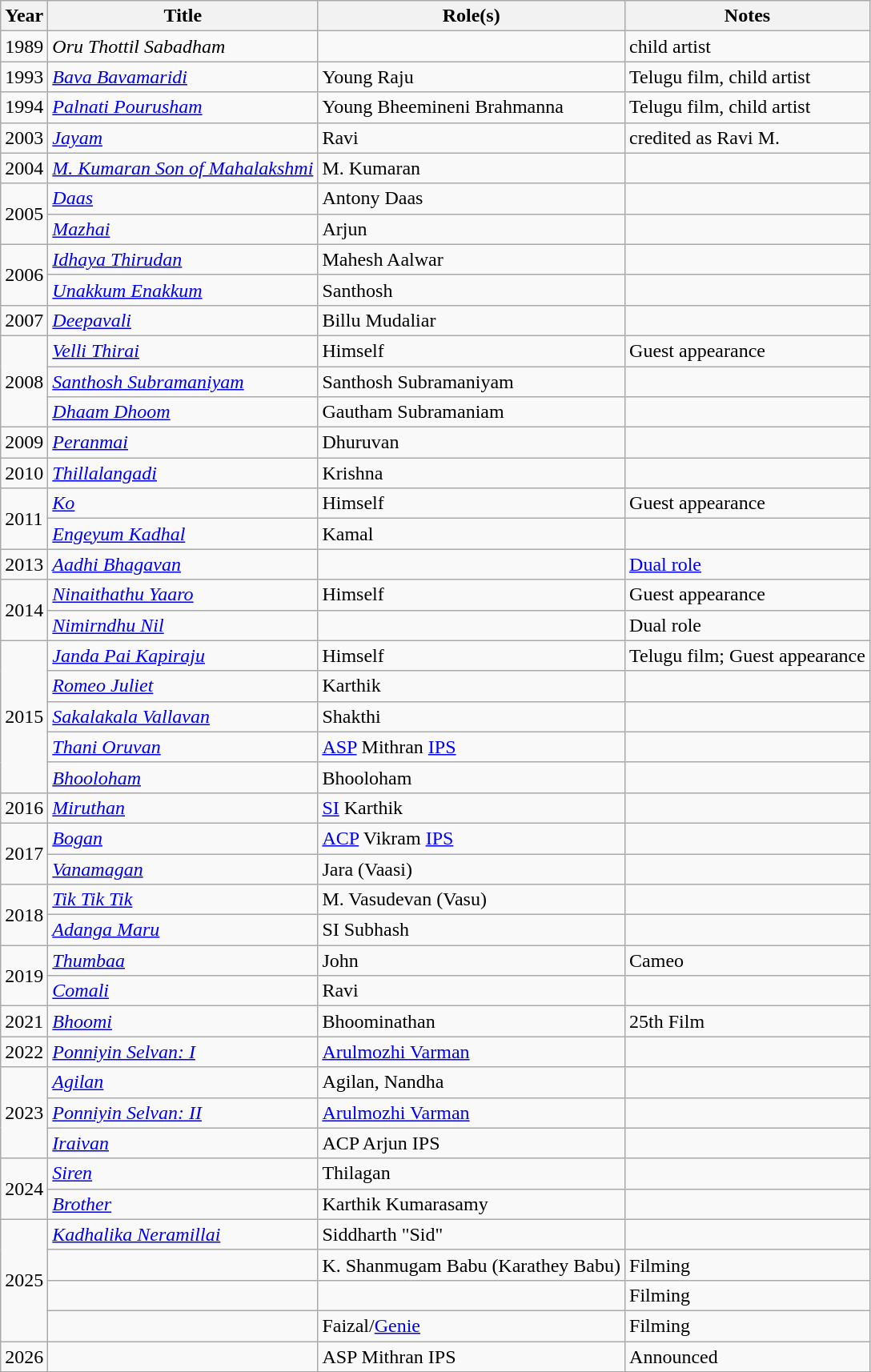<table class="wikitable sortable">
<tr>
<th scope="col">Year</th>
<th scope="col">Title</th>
<th scope="col">Role(s)</th>
<th class="unsortable" scope="col">Notes</th>
</tr>
<tr>
<td>1989</td>
<td><em>Oru Thottil Sabadham</em></td>
<td></td>
<td>child artist</td>
</tr>
<tr>
<td>1993</td>
<td><em><a href='#'>Bava Bavamaridi</a></em></td>
<td>Young Raju</td>
<td>Telugu film, child artist</td>
</tr>
<tr>
<td>1994</td>
<td><em><a href='#'>Palnati Pourusham</a></em></td>
<td>Young Bheemineni Brahmanna</td>
<td>Telugu film, child artist</td>
</tr>
<tr>
<td>2003</td>
<td><em><a href='#'>Jayam</a></em></td>
<td>Ravi</td>
<td>credited as Ravi M.</td>
</tr>
<tr>
<td>2004</td>
<td><em><a href='#'>M. Kumaran Son of Mahalakshmi</a></em></td>
<td>M. Kumaran</td>
<td></td>
</tr>
<tr>
<td rowspan="2">2005</td>
<td><em><a href='#'>Daas</a></em></td>
<td>Antony Daas</td>
<td></td>
</tr>
<tr>
<td><em><a href='#'>Mazhai</a></em></td>
<td>Arjun</td>
<td></td>
</tr>
<tr>
<td rowspan="2">2006</td>
<td><em><a href='#'>Idhaya Thirudan</a></em></td>
<td>Mahesh Aalwar</td>
<td></td>
</tr>
<tr>
<td><em><a href='#'>Unakkum Enakkum</a></em></td>
<td>Santhosh</td>
<td></td>
</tr>
<tr>
<td>2007</td>
<td><em><a href='#'>Deepavali</a></em></td>
<td>Billu Mudaliar</td>
<td></td>
</tr>
<tr>
<td rowspan="3">2008</td>
<td><em><a href='#'>Velli Thirai</a></em></td>
<td>Himself</td>
<td>Guest appearance</td>
</tr>
<tr>
<td><em><a href='#'>Santhosh Subramaniyam</a></em></td>
<td>Santhosh Subramaniyam</td>
<td></td>
</tr>
<tr>
<td><em><a href='#'>Dhaam Dhoom</a></em></td>
<td>Gautham Subramaniam</td>
<td></td>
</tr>
<tr>
<td>2009</td>
<td><em><a href='#'>Peranmai</a></em></td>
<td>Dhuruvan</td>
<td></td>
</tr>
<tr>
<td>2010</td>
<td><em><a href='#'>Thillalangadi</a></em></td>
<td>Krishna</td>
<td></td>
</tr>
<tr>
<td rowspan="2">2011</td>
<td><em><a href='#'>Ko</a></em></td>
<td>Himself</td>
<td>Guest appearance</td>
</tr>
<tr>
<td><em><a href='#'>Engeyum Kadhal</a></em></td>
<td>Kamal</td>
<td></td>
</tr>
<tr>
<td>2013</td>
<td><em><a href='#'>Aadhi Bhagavan</a></em></td>
<td></td>
<td><a href='#'>Dual role</a></td>
</tr>
<tr>
<td rowspan="2">2014</td>
<td><em><a href='#'>Ninaithathu Yaaro</a></em></td>
<td>Himself</td>
<td>Guest appearance</td>
</tr>
<tr>
<td><em><a href='#'>Nimirndhu Nil</a></em></td>
<td></td>
<td>Dual role</td>
</tr>
<tr>
<td rowspan="5">2015</td>
<td><em><a href='#'>Janda Pai Kapiraju</a></em></td>
<td>Himself</td>
<td>Telugu film; Guest appearance</td>
</tr>
<tr>
<td><em><a href='#'>Romeo Juliet</a></em></td>
<td>Karthik</td>
<td></td>
</tr>
<tr>
<td><em><a href='#'>Sakalakala Vallavan</a></em></td>
<td>Shakthi</td>
<td></td>
</tr>
<tr>
<td><em><a href='#'>Thani Oruvan</a></em></td>
<td><a href='#'>ASP</a> Mithran <a href='#'>IPS</a></td>
<td></td>
</tr>
<tr>
<td><em><a href='#'>Bhooloham</a></em></td>
<td>Bhooloham</td>
<td></td>
</tr>
<tr>
<td>2016</td>
<td><em><a href='#'>Miruthan</a></em></td>
<td><a href='#'>SI</a> Karthik</td>
<td></td>
</tr>
<tr>
<td rowspan="2">2017</td>
<td><em><a href='#'>Bogan</a></em></td>
<td><a href='#'>ACP</a> Vikram <a href='#'>IPS</a></td>
<td></td>
</tr>
<tr>
<td><em><a href='#'>Vanamagan</a></em></td>
<td>Jara (Vaasi)</td>
<td></td>
</tr>
<tr>
<td rowspan="2">2018</td>
<td><em><a href='#'>Tik Tik Tik</a></em></td>
<td>M. Vasudevan (Vasu)</td>
<td></td>
</tr>
<tr>
<td><em><a href='#'>Adanga Maru</a></em></td>
<td>SI Subhash</td>
<td></td>
</tr>
<tr>
<td rowspan="2">2019</td>
<td><em><a href='#'>Thumbaa</a></em></td>
<td>John</td>
<td>Cameo</td>
</tr>
<tr>
<td><em><a href='#'>Comali</a></em></td>
<td>Ravi</td>
<td></td>
</tr>
<tr>
<td>2021</td>
<td><em><a href='#'>Bhoomi</a></em></td>
<td>Bhoominathan</td>
<td>25th Film</td>
</tr>
<tr>
<td>2022</td>
<td><em><a href='#'>Ponniyin Selvan: I</a></em></td>
<td><a href='#'>Arulmozhi Varman</a></td>
<td></td>
</tr>
<tr>
<td rowspan="3">2023</td>
<td><em><a href='#'>Agilan</a></em></td>
<td>Agilan, Nandha</td>
<td></td>
</tr>
<tr>
<td><em><a href='#'>Ponniyin Selvan: II</a></em></td>
<td><a href='#'>Arulmozhi Varman</a></td>
<td></td>
</tr>
<tr>
<td><em><a href='#'>Iraivan</a></em></td>
<td>ACP Arjun IPS</td>
<td></td>
</tr>
<tr>
<td rowspan="2">2024</td>
<td><em><a href='#'>Siren</a></em></td>
<td>Thilagan</td>
<td></td>
</tr>
<tr>
<td><em><a href='#'>Brother</a></em></td>
<td>Karthik Kumarasamy</td>
<td></td>
</tr>
<tr>
<td rowspan="4">2025</td>
<td><em><a href='#'>Kadhalika Neramillai</a></em></td>
<td>Siddharth "Sid"</td>
<td></td>
</tr>
<tr>
<td></td>
<td>K. Shanmugam Babu (Karathey Babu)</td>
<td>Filming</td>
</tr>
<tr>
<td></td>
<td></td>
<td>Filming</td>
</tr>
<tr>
<td></td>
<td>Faizal/<a href='#'>Genie</a></td>
<td>Filming</td>
</tr>
<tr>
<td>2026</td>
<td></td>
<td>ASP Mithran IPS</td>
<td>Announced</td>
</tr>
<tr>
</tr>
</table>
